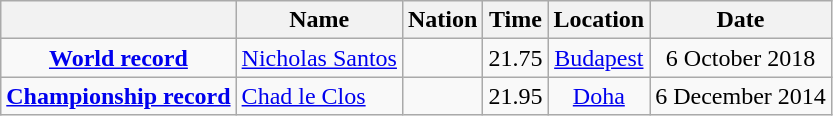<table class=wikitable style=text-align:center>
<tr>
<th></th>
<th>Name</th>
<th>Nation</th>
<th>Time</th>
<th>Location</th>
<th>Date</th>
</tr>
<tr>
<td><strong><a href='#'>World record</a></strong></td>
<td align=left><a href='#'>Nicholas Santos</a></td>
<td align=left></td>
<td align=left>21.75</td>
<td><a href='#'>Budapest</a></td>
<td>6 October 2018</td>
</tr>
<tr>
<td><strong><a href='#'>Championship record</a></strong></td>
<td align=left><a href='#'>Chad le Clos</a></td>
<td align=left></td>
<td align=left>21.95</td>
<td><a href='#'>Doha</a></td>
<td>6 December 2014</td>
</tr>
</table>
